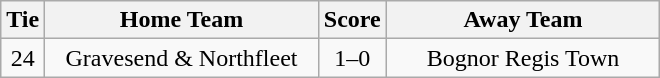<table class="wikitable" style="text-align:center;">
<tr>
<th width=20>Tie</th>
<th width=175>Home Team</th>
<th width=20>Score</th>
<th width=175>Away Team</th>
</tr>
<tr>
<td>24</td>
<td>Gravesend & Northfleet</td>
<td>1–0</td>
<td>Bognor Regis Town</td>
</tr>
</table>
